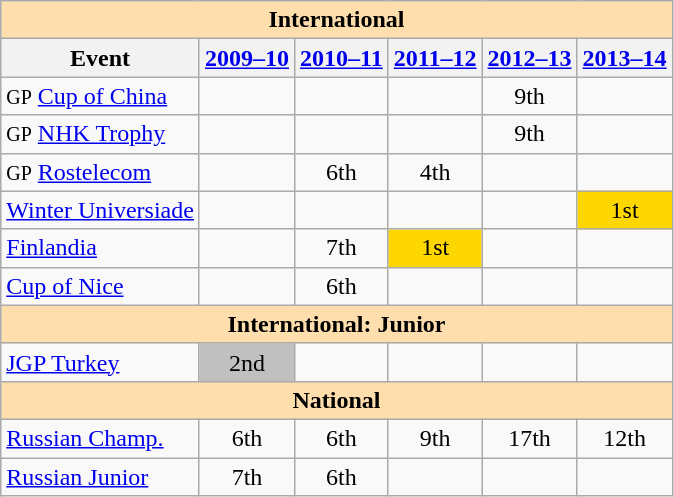<table class="wikitable" style="text-align:center">
<tr>
<th style="background-color: #ffdead; " colspan=6 align=center><strong>International</strong></th>
</tr>
<tr>
<th>Event</th>
<th><a href='#'>2009–10</a></th>
<th><a href='#'>2010–11</a></th>
<th><a href='#'>2011–12</a></th>
<th><a href='#'>2012–13</a></th>
<th><a href='#'>2013–14</a></th>
</tr>
<tr>
<td align=left><small>GP</small> <a href='#'>Cup of China</a></td>
<td></td>
<td></td>
<td></td>
<td>9th</td>
<td></td>
</tr>
<tr>
<td align=left><small>GP</small> <a href='#'>NHK Trophy</a></td>
<td></td>
<td></td>
<td></td>
<td>9th</td>
<td></td>
</tr>
<tr>
<td align=left><small>GP</small> <a href='#'>Rostelecom</a></td>
<td></td>
<td>6th</td>
<td>4th</td>
<td></td>
<td></td>
</tr>
<tr>
<td align=left><a href='#'>Winter Universiade</a></td>
<td></td>
<td></td>
<td></td>
<td></td>
<td bgcolor=gold>1st</td>
</tr>
<tr>
<td align=left><a href='#'>Finlandia</a></td>
<td></td>
<td>7th</td>
<td bgcolor=gold>1st</td>
<td></td>
<td></td>
</tr>
<tr>
<td align=left><a href='#'>Cup of Nice</a></td>
<td></td>
<td>6th</td>
<td></td>
<td></td>
<td></td>
</tr>
<tr>
<th style="background-color: #ffdead; " colspan=6 align=center><strong>International: Junior</strong></th>
</tr>
<tr>
<td align=left><a href='#'>JGP Turkey</a></td>
<td bgcolor=silver>2nd</td>
<td></td>
<td></td>
<td></td>
<td></td>
</tr>
<tr>
<th style="background-color: #ffdead; " colspan=6 align=center><strong>National</strong></th>
</tr>
<tr>
<td align=left><a href='#'>Russian Champ.</a></td>
<td>6th</td>
<td>6th</td>
<td>9th</td>
<td>17th</td>
<td>12th</td>
</tr>
<tr>
<td align=left><a href='#'>Russian Junior</a></td>
<td>7th</td>
<td>6th</td>
<td></td>
<td></td>
<td></td>
</tr>
</table>
